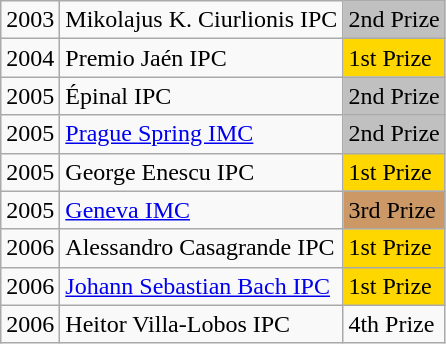<table class="wikitable">
<tr>
<td>2003</td>
<td> Mikolajus K. Ciurlionis IPC</td>
<td style="background:silver;">2nd Prize</td>
</tr>
<tr>
<td>2004</td>
<td> Premio Jaén IPC</td>
<td style="background:gold;">1st Prize</td>
</tr>
<tr>
<td>2005</td>
<td> Épinal IPC</td>
<td style="background:silver;">2nd Prize</td>
</tr>
<tr>
<td>2005</td>
<td> <a href='#'>Prague Spring IMC</a></td>
<td style="background:silver;">2nd Prize</td>
</tr>
<tr>
<td>2005</td>
<td> George Enescu IPC</td>
<td style="background:gold;">1st Prize</td>
</tr>
<tr>
<td>2005</td>
<td> <a href='#'>Geneva IMC</a></td>
<td style="background:#c96;">3rd Prize</td>
</tr>
<tr>
<td>2006</td>
<td> Alessandro Casagrande IPC</td>
<td style="background:gold;">1st Prize</td>
</tr>
<tr>
<td>2006</td>
<td> <a href='#'>Johann Sebastian Bach IPC</a></td>
<td style="background:gold;">1st Prize</td>
</tr>
<tr>
<td>2006</td>
<td> Heitor Villa-Lobos IPC</td>
<td>4th Prize</td>
</tr>
</table>
